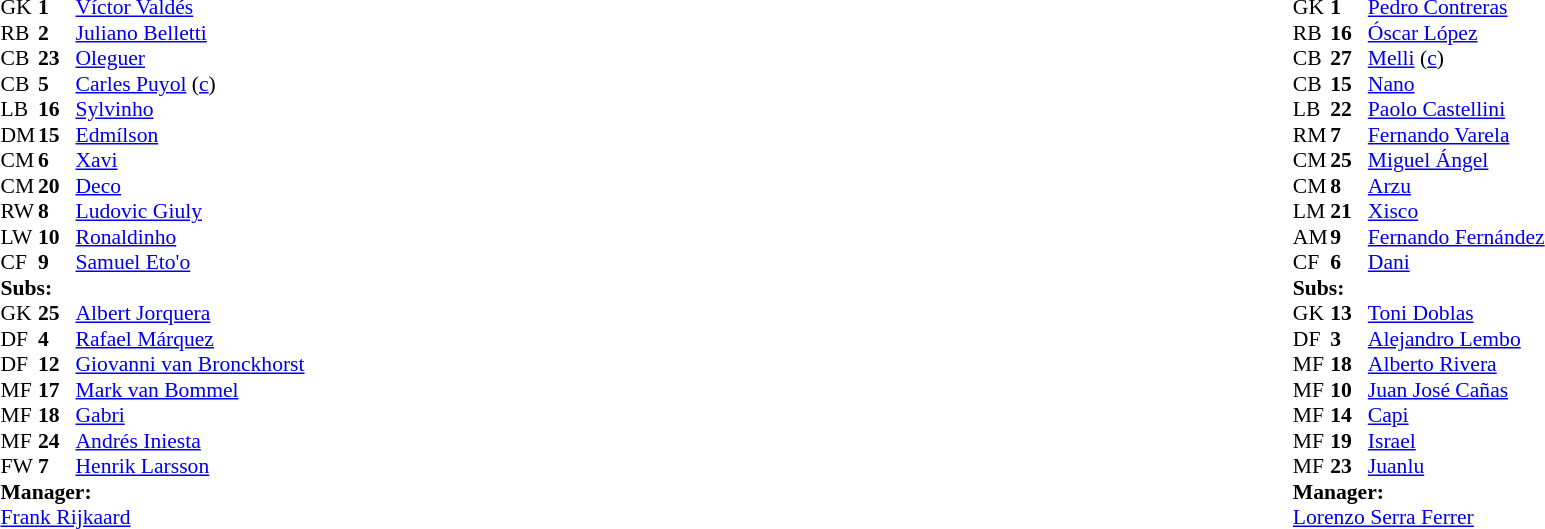<table width="100%">
<tr>
<td valign="top" width="50%"><br><table style="font-size: 90%" cellspacing="0" cellpadding="0">
<tr>
<td colspan="4"></td>
</tr>
<tr>
<th width="25"></th>
<th width="25"></th>
</tr>
<tr>
<td>GK</td>
<td><strong>1</strong></td>
<td> <a href='#'>Víctor Valdés</a></td>
</tr>
<tr>
<td>RB</td>
<td><strong>2</strong></td>
<td> <a href='#'>Juliano Belletti</a></td>
<td></td>
<td></td>
</tr>
<tr>
<td>CB</td>
<td><strong>23</strong></td>
<td> <a href='#'>Oleguer</a></td>
</tr>
<tr>
<td>CB</td>
<td><strong>5</strong></td>
<td> <a href='#'>Carles Puyol</a> (<a href='#'>c</a>)</td>
<td></td>
</tr>
<tr>
<td>LB</td>
<td><strong>16</strong></td>
<td> <a href='#'>Sylvinho</a></td>
</tr>
<tr>
<td>DM</td>
<td><strong>15</strong></td>
<td> <a href='#'>Edmílson</a></td>
</tr>
<tr>
<td>CM</td>
<td><strong>6</strong></td>
<td> <a href='#'>Xavi</a></td>
</tr>
<tr>
<td>CM</td>
<td><strong>20</strong></td>
<td> <a href='#'>Deco</a></td>
<td></td>
<td></td>
</tr>
<tr>
<td>RW</td>
<td><strong>8</strong></td>
<td> <a href='#'>Ludovic Giuly</a></td>
<td></td>
<td></td>
</tr>
<tr>
<td>LW</td>
<td><strong>10</strong></td>
<td> <a href='#'>Ronaldinho</a></td>
</tr>
<tr>
<td>CF</td>
<td><strong>9</strong></td>
<td> <a href='#'>Samuel Eto'o</a></td>
</tr>
<tr>
<td colspan=4><strong>Subs:</strong></td>
</tr>
<tr>
<td>GK</td>
<td><strong>25</strong></td>
<td> <a href='#'>Albert Jorquera</a></td>
</tr>
<tr>
<td>DF</td>
<td><strong>4</strong></td>
<td> <a href='#'>Rafael Márquez</a></td>
<td></td>
<td></td>
</tr>
<tr>
<td>DF</td>
<td><strong>12</strong></td>
<td> <a href='#'>Giovanni van Bronckhorst</a></td>
</tr>
<tr>
<td>MF</td>
<td><strong>17</strong></td>
<td> <a href='#'>Mark van Bommel</a></td>
</tr>
<tr>
<td>MF</td>
<td><strong>18</strong></td>
<td> <a href='#'>Gabri</a></td>
<td></td>
<td></td>
</tr>
<tr>
<td>MF</td>
<td><strong>24</strong></td>
<td> <a href='#'>Andrés Iniesta</a></td>
</tr>
<tr>
<td>FW</td>
<td><strong>7</strong></td>
<td> <a href='#'>Henrik Larsson</a></td>
<td></td>
<td></td>
</tr>
<tr>
<td colspan=4><strong>Manager:</strong></td>
</tr>
<tr>
<td colspan="4"> <a href='#'>Frank Rijkaard</a></td>
</tr>
</table>
</td>
<td valign="top"></td>
<td valign="top" width="50%"><br><table style="font-size: 90%" cellspacing="0" cellpadding="0" align=center>
<tr>
<td colspan="4"></td>
</tr>
<tr>
<th width="25"></th>
<th width="25"></th>
</tr>
<tr>
<td>GK</td>
<td><strong>1</strong></td>
<td> <a href='#'>Pedro Contreras</a></td>
</tr>
<tr>
<td>RB</td>
<td><strong>16</strong></td>
<td> <a href='#'>Óscar López</a></td>
<td></td>
<td></td>
</tr>
<tr>
<td>CB</td>
<td><strong>27</strong></td>
<td> <a href='#'>Melli</a> (<a href='#'>c</a>)</td>
</tr>
<tr>
<td>CB</td>
<td><strong>15</strong></td>
<td> <a href='#'>Nano</a></td>
<td></td>
</tr>
<tr>
<td>LB</td>
<td><strong>22</strong></td>
<td> <a href='#'>Paolo Castellini</a></td>
</tr>
<tr>
<td>RM</td>
<td><strong>7</strong></td>
<td> <a href='#'>Fernando Varela</a></td>
<td></td>
<td></td>
</tr>
<tr>
<td>CM</td>
<td><strong>25</strong></td>
<td> <a href='#'>Miguel Ángel</a></td>
</tr>
<tr>
<td>CM</td>
<td><strong>8</strong></td>
<td> <a href='#'>Arzu</a></td>
<td></td>
<td></td>
</tr>
<tr>
<td>LM</td>
<td><strong>21</strong></td>
<td> <a href='#'>Xisco</a></td>
</tr>
<tr>
<td>AM</td>
<td><strong>9</strong></td>
<td> <a href='#'>Fernando Fernández</a></td>
</tr>
<tr>
<td>CF</td>
<td><strong>6</strong></td>
<td> <a href='#'>Dani</a></td>
</tr>
<tr>
<td colspan=4><strong>Subs:</strong></td>
</tr>
<tr>
<td>GK</td>
<td><strong>13</strong></td>
<td> <a href='#'>Toni Doblas</a></td>
</tr>
<tr>
<td>DF</td>
<td><strong>3</strong></td>
<td> <a href='#'>Alejandro Lembo</a></td>
<td></td>
<td></td>
</tr>
<tr>
<td>MF</td>
<td><strong>18</strong></td>
<td> <a href='#'>Alberto Rivera</a></td>
<td></td>
<td></td>
</tr>
<tr>
<td>MF</td>
<td><strong>10</strong></td>
<td> <a href='#'>Juan José Cañas</a></td>
</tr>
<tr>
<td>MF</td>
<td><strong>14</strong></td>
<td> <a href='#'>Capi</a></td>
</tr>
<tr>
<td>MF</td>
<td><strong>19</strong></td>
<td> <a href='#'>Israel</a></td>
<td></td>
<td></td>
</tr>
<tr>
<td>MF</td>
<td><strong>23</strong></td>
<td> <a href='#'>Juanlu</a></td>
</tr>
<tr>
<td colspan=4><strong>Manager:</strong></td>
</tr>
<tr>
<td colspan="4"> <a href='#'>Lorenzo Serra Ferrer</a></td>
</tr>
</table>
</td>
</tr>
</table>
